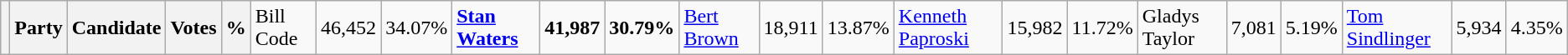<table class="wikitable">
<tr>
<th></th>
<th>Party</th>
<th>Candidate</th>
<th>Votes</th>
<th>%<br></th>
<td>Bill Code</td>
<td align="right">46,452</td>
<td align="right">34.07%<br></td>
<td><strong><a href='#'>Stan Waters</a></strong></td>
<td align="right"><strong>41,987</strong></td>
<td align="right"><strong>30.79%</strong><br></td>
<td><a href='#'>Bert Brown</a></td>
<td align="right">18,911</td>
<td align="right">13.87%<br></td>
<td><a href='#'>Kenneth Paproski</a></td>
<td align="right">15,982</td>
<td align="right">11.72%<br></td>
<td>Gladys Taylor</td>
<td align="right">7,081</td>
<td align="right">5.19%<br></td>
<td><a href='#'>Tom Sindlinger</a></td>
<td align="right">5,934</td>
<td align="right">4.35%</td>
</tr>
</table>
